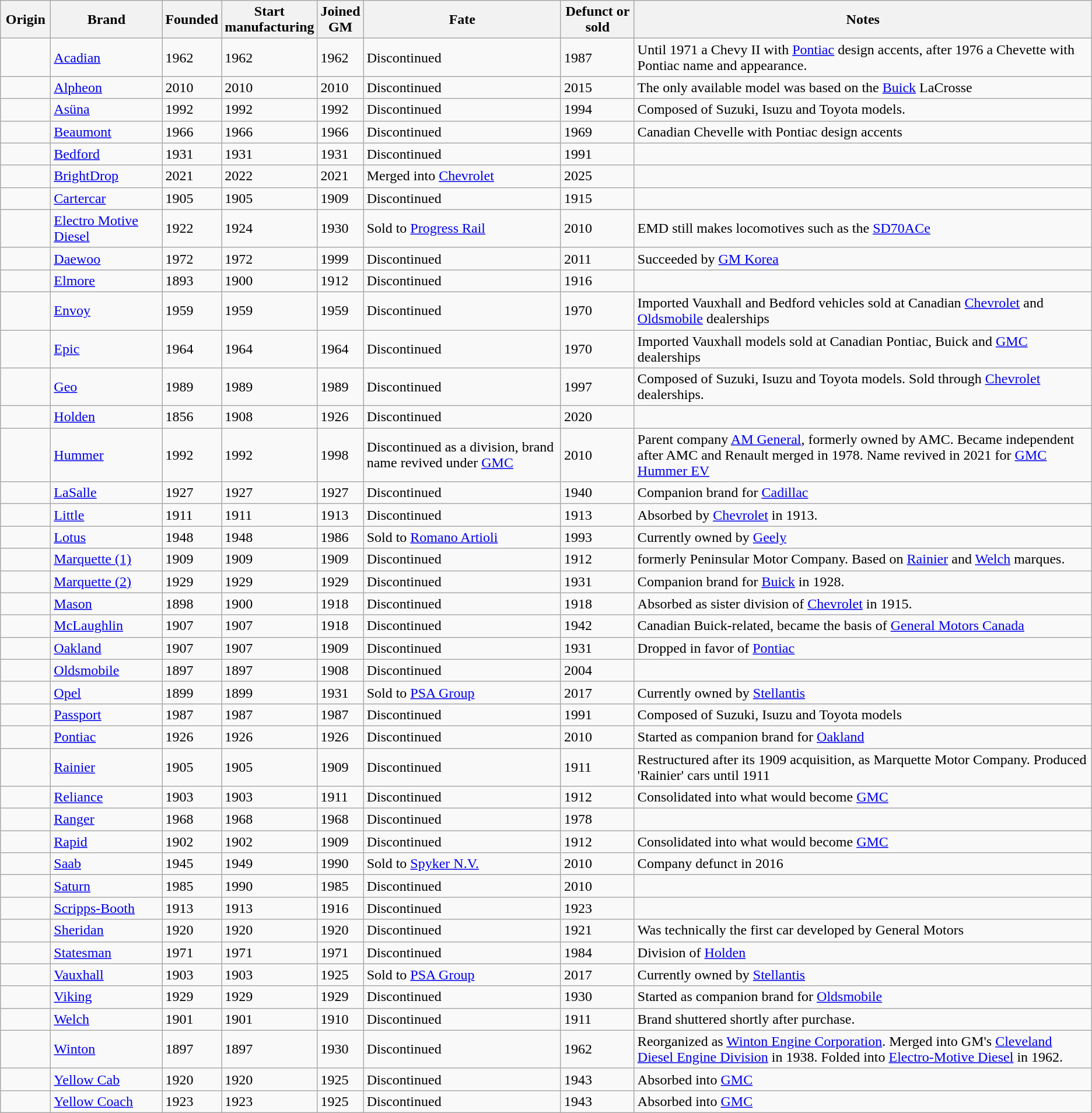<table class="wikitable sortable">
<tr>
<th width=50px>Origin</th>
<th width=120px>Brand</th>
<th>Founded</th>
<th>Start<br>manufacturing</th>
<th>Joined<br> GM</th>
<th width= px>Fate</th>
<th>Defunct or sold</th>
<th>Notes</th>
</tr>
<tr>
<td></td>
<td><a href='#'>Acadian</a></td>
<td>1962</td>
<td>1962</td>
<td>1962</td>
<td>Discontinued</td>
<td>1987</td>
<td>Until 1971 a Chevy II with <a href='#'>Pontiac</a> design accents, after 1976 a Chevette with Pontiac name and appearance.</td>
</tr>
<tr>
<td></td>
<td><a href='#'>Alpheon</a></td>
<td>2010</td>
<td>2010</td>
<td>2010</td>
<td>Discontinued</td>
<td>2015</td>
<td>The only available model was based on the <a href='#'>Buick</a> LaCrosse</td>
</tr>
<tr>
<td></td>
<td><a href='#'>Asüna</a></td>
<td>1992</td>
<td>1992</td>
<td>1992</td>
<td>Discontinued</td>
<td>1994</td>
<td>Composed of Suzuki, Isuzu and Toyota models.</td>
</tr>
<tr>
<td></td>
<td><a href='#'>Beaumont</a></td>
<td>1966</td>
<td>1966</td>
<td>1966</td>
<td>Discontinued</td>
<td>1969</td>
<td>Canadian Chevelle with Pontiac design accents</td>
</tr>
<tr>
<td></td>
<td><a href='#'>Bedford</a></td>
<td>1931</td>
<td>1931</td>
<td>1931</td>
<td>Discontinued</td>
<td>1991</td>
<td></td>
</tr>
<tr>
<td></td>
<td><a href='#'>BrightDrop</a></td>
<td>2021</td>
<td>2022</td>
<td>2021</td>
<td>Merged into <a href='#'>Chevrolet</a></td>
<td>2025</td>
<td></td>
</tr>
<tr>
<td></td>
<td><a href='#'>Cartercar</a></td>
<td>1905</td>
<td>1905</td>
<td>1909</td>
<td>Discontinued</td>
<td>1915</td>
<td></td>
</tr>
<tr>
<td></td>
<td><a href='#'>Electro Motive Diesel</a></td>
<td>1922</td>
<td>1924</td>
<td>1930</td>
<td>Sold to <a href='#'>Progress Rail</a></td>
<td>2010</td>
<td>EMD still makes locomotives such as the <a href='#'>SD70ACe</a></td>
</tr>
<tr>
<td></td>
<td><a href='#'>Daewoo</a></td>
<td>1972</td>
<td>1972</td>
<td>1999</td>
<td>Discontinued</td>
<td>2011</td>
<td>Succeeded by <a href='#'>GM Korea</a></td>
</tr>
<tr>
<td></td>
<td><a href='#'>Elmore</a></td>
<td>1893</td>
<td>1900</td>
<td>1912</td>
<td>Discontinued</td>
<td>1916</td>
<td></td>
</tr>
<tr>
<td></td>
<td><a href='#'>Envoy</a></td>
<td>1959</td>
<td>1959</td>
<td>1959</td>
<td>Discontinued</td>
<td>1970</td>
<td>Imported Vauxhall and Bedford vehicles sold at Canadian <a href='#'>Chevrolet</a> and <a href='#'>Oldsmobile</a> dealerships</td>
</tr>
<tr>
<td></td>
<td><a href='#'>Epic</a></td>
<td>1964</td>
<td>1964</td>
<td>1964</td>
<td>Discontinued</td>
<td>1970</td>
<td>Imported Vauxhall models sold at Canadian Pontiac, Buick and <a href='#'>GMC</a> dealerships</td>
</tr>
<tr>
<td></td>
<td><a href='#'>Geo</a></td>
<td>1989</td>
<td>1989</td>
<td>1989</td>
<td>Discontinued</td>
<td>1997</td>
<td>Composed of Suzuki, Isuzu and Toyota models. Sold through <a href='#'>Chevrolet</a> dealerships.</td>
</tr>
<tr>
<td></td>
<td><a href='#'>Holden</a></td>
<td>1856</td>
<td>1908</td>
<td>1926</td>
<td>Discontinued</td>
<td>2020</td>
<td></td>
</tr>
<tr>
<td></td>
<td><a href='#'>Hummer</a></td>
<td>1992</td>
<td>1992</td>
<td>1998</td>
<td>Discontinued as a division, brand name revived under <a href='#'>GMC</a></td>
<td>2010</td>
<td>Parent company <a href='#'>AM General</a>, formerly owned by AMC. Became independent after AMC and Renault merged in 1978. Name revived in 2021 for <a href='#'>GMC Hummer EV</a></td>
</tr>
<tr>
<td></td>
<td><a href='#'>LaSalle</a></td>
<td>1927</td>
<td>1927</td>
<td>1927</td>
<td>Discontinued</td>
<td>1940</td>
<td>Companion brand for <a href='#'>Cadillac</a></td>
</tr>
<tr>
<td></td>
<td><a href='#'>Little</a></td>
<td>1911</td>
<td>1911</td>
<td>1913</td>
<td>Discontinued</td>
<td>1913</td>
<td>Absorbed by <a href='#'>Chevrolet</a> in 1913.</td>
</tr>
<tr>
<td></td>
<td><a href='#'>Lotus</a></td>
<td>1948</td>
<td>1948</td>
<td>1986</td>
<td>Sold to <a href='#'>Romano Artioli</a></td>
<td>1993</td>
<td>Currently owned by <a href='#'>Geely</a></td>
</tr>
<tr>
<td></td>
<td><a href='#'>Marquette (1)</a></td>
<td>1909</td>
<td>1909</td>
<td>1909</td>
<td>Discontinued</td>
<td>1912</td>
<td>formerly Peninsular Motor Company. Based on <a href='#'>Rainier</a> and <a href='#'>Welch</a> marques.</td>
</tr>
<tr>
<td></td>
<td><a href='#'>Marquette (2)</a></td>
<td>1929</td>
<td>1929</td>
<td>1929</td>
<td>Discontinued</td>
<td>1931</td>
<td>Companion brand for <a href='#'>Buick</a> in 1928.</td>
</tr>
<tr>
<td></td>
<td><a href='#'>Mason</a></td>
<td>1898</td>
<td>1900</td>
<td>1918</td>
<td>Discontinued</td>
<td>1918</td>
<td>Absorbed as sister division of <a href='#'>Chevrolet</a> in 1915.</td>
</tr>
<tr>
<td></td>
<td><a href='#'>McLaughlin</a></td>
<td>1907</td>
<td>1907</td>
<td>1918</td>
<td>Discontinued</td>
<td>1942</td>
<td>Canadian Buick-related, became the basis of <a href='#'>General Motors Canada</a></td>
</tr>
<tr>
<td></td>
<td><a href='#'>Oakland</a></td>
<td>1907</td>
<td>1907</td>
<td>1909</td>
<td>Discontinued</td>
<td>1931</td>
<td>Dropped in favor of <a href='#'>Pontiac</a></td>
</tr>
<tr>
<td></td>
<td><a href='#'>Oldsmobile</a></td>
<td>1897</td>
<td>1897</td>
<td>1908</td>
<td>Discontinued</td>
<td>2004</td>
<td></td>
</tr>
<tr>
<td></td>
<td><a href='#'>Opel</a></td>
<td>1899</td>
<td>1899</td>
<td>1931</td>
<td>Sold to <a href='#'>PSA Group</a></td>
<td>2017</td>
<td>Currently owned by <a href='#'>Stellantis</a></td>
</tr>
<tr>
<td></td>
<td><a href='#'>Passport</a></td>
<td>1987</td>
<td>1987</td>
<td>1987</td>
<td>Discontinued</td>
<td>1991</td>
<td>Composed of Suzuki, Isuzu and Toyota models</td>
</tr>
<tr>
<td></td>
<td><a href='#'>Pontiac</a></td>
<td>1926</td>
<td>1926</td>
<td>1926</td>
<td>Discontinued</td>
<td>2010</td>
<td>Started as companion brand for <a href='#'>Oakland</a></td>
</tr>
<tr>
<td></td>
<td><a href='#'>Rainier</a></td>
<td>1905</td>
<td>1905</td>
<td>1909</td>
<td>Discontinued</td>
<td>1911</td>
<td>Restructured after its 1909 acquisition, as Marquette Motor Company. Produced 'Rainier' cars until 1911</td>
</tr>
<tr>
<td></td>
<td><a href='#'>Reliance</a></td>
<td>1903</td>
<td>1903</td>
<td>1911</td>
<td>Discontinued</td>
<td>1912</td>
<td>Consolidated into what would become <a href='#'>GMC</a></td>
</tr>
<tr>
<td></td>
<td><a href='#'>Ranger</a></td>
<td>1968</td>
<td>1968</td>
<td>1968</td>
<td>Discontinued</td>
<td>1978</td>
<td></td>
</tr>
<tr>
<td></td>
<td><a href='#'>Rapid</a></td>
<td>1902</td>
<td>1902</td>
<td>1909</td>
<td>Discontinued</td>
<td>1912</td>
<td>Consolidated into what would become <a href='#'>GMC</a></td>
</tr>
<tr>
<td></td>
<td><a href='#'>Saab</a></td>
<td>1945</td>
<td>1949</td>
<td>1990</td>
<td>Sold to <a href='#'>Spyker N.V.</a></td>
<td>2010</td>
<td>Company defunct in 2016</td>
</tr>
<tr>
<td></td>
<td><a href='#'>Saturn</a></td>
<td>1985</td>
<td>1990</td>
<td>1985</td>
<td>Discontinued</td>
<td>2010</td>
<td></td>
</tr>
<tr>
<td></td>
<td><a href='#'>Scripps-Booth</a></td>
<td>1913</td>
<td>1913</td>
<td>1916</td>
<td>Discontinued</td>
<td>1923</td>
<td></td>
</tr>
<tr>
<td></td>
<td><a href='#'>Sheridan</a></td>
<td>1920</td>
<td>1920</td>
<td>1920</td>
<td>Discontinued</td>
<td>1921</td>
<td>Was technically the first car developed by General Motors</td>
</tr>
<tr>
<td></td>
<td><a href='#'>Statesman</a></td>
<td>1971</td>
<td>1971</td>
<td>1971</td>
<td>Discontinued</td>
<td>1984</td>
<td>Division of <a href='#'>Holden</a></td>
</tr>
<tr>
<td></td>
<td><a href='#'>Vauxhall</a></td>
<td>1903</td>
<td>1903</td>
<td>1925</td>
<td>Sold to <a href='#'>PSA Group</a></td>
<td>2017</td>
<td>Currently owned by <a href='#'>Stellantis</a></td>
</tr>
<tr>
<td></td>
<td><a href='#'>Viking</a></td>
<td>1929</td>
<td>1929</td>
<td>1929</td>
<td>Discontinued</td>
<td>1930</td>
<td>Started as companion brand for <a href='#'>Oldsmobile</a></td>
</tr>
<tr>
<td></td>
<td><a href='#'>Welch</a></td>
<td>1901</td>
<td>1901</td>
<td>1910</td>
<td>Discontinued</td>
<td>1911</td>
<td>Brand shuttered shortly after purchase.</td>
</tr>
<tr>
<td></td>
<td><a href='#'>Winton</a></td>
<td>1897</td>
<td>1897</td>
<td>1930</td>
<td>Discontinued</td>
<td>1962</td>
<td>Reorganized as <a href='#'>Winton Engine Corporation</a>. Merged into GM's <a href='#'>Cleveland Diesel Engine Division</a> in 1938. Folded into <a href='#'>Electro-Motive Diesel</a> in 1962.</td>
</tr>
<tr>
<td></td>
<td><a href='#'>Yellow Cab</a></td>
<td>1920</td>
<td>1920</td>
<td>1925</td>
<td>Discontinued</td>
<td>1943</td>
<td>Absorbed into <a href='#'>GMC</a></td>
</tr>
<tr>
<td></td>
<td><a href='#'>Yellow Coach</a></td>
<td>1923</td>
<td>1923</td>
<td>1925</td>
<td>Discontinued</td>
<td>1943</td>
<td>Absorbed into <a href='#'>GMC</a></td>
</tr>
</table>
